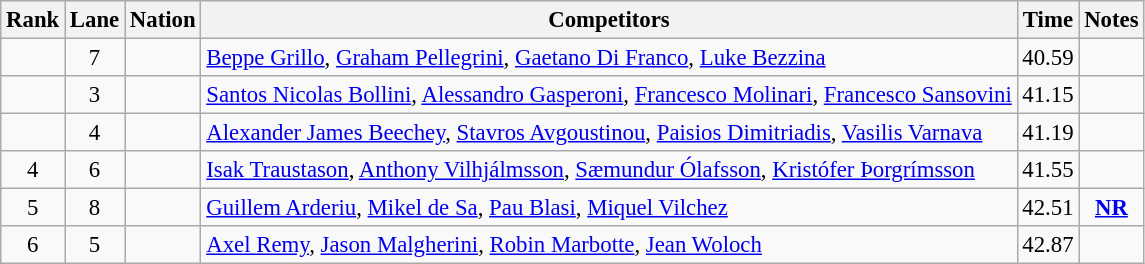<table class="wikitable sortable" style="text-align:center; font-size:95%">
<tr>
<th>Rank</th>
<th>Lane</th>
<th>Nation</th>
<th>Competitors</th>
<th>Time</th>
<th>Notes</th>
</tr>
<tr>
<td></td>
<td>7</td>
<td align=left></td>
<td align=left><a href='#'>Beppe Grillo</a>, <a href='#'>Graham Pellegrini</a>, <a href='#'>Gaetano Di Franco</a>, <a href='#'>Luke Bezzina</a></td>
<td>40.59</td>
<td></td>
</tr>
<tr>
<td></td>
<td>3</td>
<td align=left></td>
<td align=left><a href='#'>Santos Nicolas Bollini</a>, <a href='#'>Alessandro Gasperoni</a>, <a href='#'>Francesco Molinari</a>, <a href='#'>Francesco Sansovini</a></td>
<td>41.15</td>
<td></td>
</tr>
<tr>
<td></td>
<td>4</td>
<td align=left></td>
<td align=left><a href='#'>Alexander James Beechey</a>, <a href='#'>Stavros Avgoustinou</a>, <a href='#'>Paisios Dimitriadis</a>, <a href='#'>Vasilis Varnava</a></td>
<td>41.19</td>
<td></td>
</tr>
<tr>
<td>4</td>
<td>6</td>
<td align=left></td>
<td align=left><a href='#'>Isak Traustason</a>, <a href='#'>Anthony Vilhjálmsson</a>, <a href='#'>Sæmundur Ólafsson</a>, <a href='#'>Kristófer Þorgrímsson</a></td>
<td>41.55</td>
<td></td>
</tr>
<tr>
<td>5</td>
<td>8</td>
<td align=left></td>
<td align=left><a href='#'>Guillem Arderiu</a>, <a href='#'>Mikel de Sa</a>, <a href='#'>Pau Blasi</a>, <a href='#'>Miquel Vilchez</a></td>
<td>42.51</td>
<td><strong><a href='#'>NR</a></strong></td>
</tr>
<tr>
<td>6</td>
<td>5</td>
<td align=left></td>
<td align=left><a href='#'>Axel Remy</a>, <a href='#'>Jason Malgherini</a>, <a href='#'>Robin Marbotte</a>, <a href='#'>Jean Woloch</a></td>
<td>42.87</td>
<td></td>
</tr>
</table>
